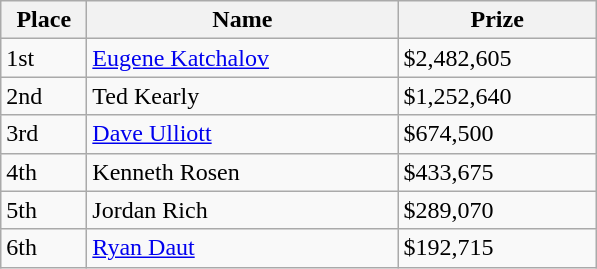<table class="wikitable">
<tr>
<th width="50">Place</th>
<th width="200">Name</th>
<th width="125">Prize</th>
</tr>
<tr>
<td>1st</td>
<td><a href='#'>Eugene Katchalov</a></td>
<td>$2,482,605</td>
</tr>
<tr>
<td>2nd</td>
<td>Ted Kearly</td>
<td>$1,252,640</td>
</tr>
<tr>
<td>3rd</td>
<td><a href='#'>Dave Ulliott</a></td>
<td>$674,500</td>
</tr>
<tr>
<td>4th</td>
<td>Kenneth Rosen</td>
<td>$433,675</td>
</tr>
<tr>
<td>5th</td>
<td>Jordan Rich</td>
<td>$289,070</td>
</tr>
<tr>
<td>6th</td>
<td><a href='#'>Ryan Daut</a></td>
<td>$192,715</td>
</tr>
</table>
